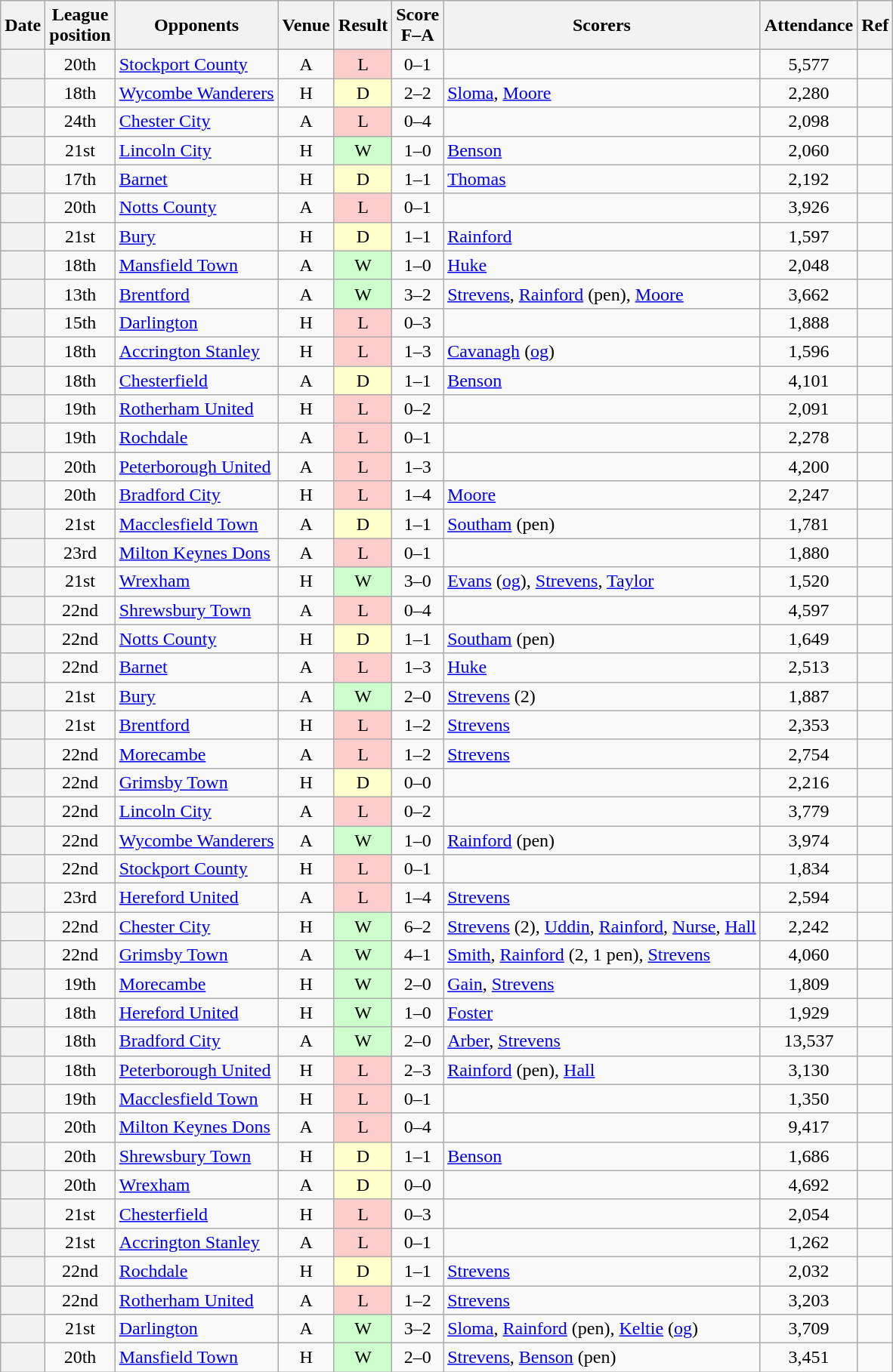<table class="wikitable plainrowheaders sortable" style="text-align:center">
<tr>
<th scope="col">Date</th>
<th scope="col">League<br>position</th>
<th scope="col">Opponents</th>
<th scope="col">Venue</th>
<th scope="col">Result</th>
<th scope="col">Score<br>F–A</th>
<th scope="col" class="unsortable">Scorers</th>
<th scope="col">Attendance</th>
<th scope="col" class="unsortable">Ref</th>
</tr>
<tr>
<th scope="row"></th>
<td>20th</td>
<td align="left"><a href='#'>Stockport County</a></td>
<td>A</td>
<td style="background-color:#FFCCCC">L</td>
<td>0–1</td>
<td align="left"></td>
<td>5,577</td>
<td></td>
</tr>
<tr>
<th scope="row"></th>
<td>18th</td>
<td align="left"><a href='#'>Wycombe Wanderers</a></td>
<td>H</td>
<td style="background-color:#FFFFCC">D</td>
<td>2–2</td>
<td align="left"><a href='#'>Sloma</a>, <a href='#'>Moore</a></td>
<td>2,280</td>
<td></td>
</tr>
<tr>
<th scope="row"></th>
<td>24th</td>
<td align="left"><a href='#'>Chester City</a></td>
<td>A</td>
<td style="background-color:#FFCCCC">L</td>
<td>0–4</td>
<td align="left"></td>
<td>2,098</td>
<td></td>
</tr>
<tr>
<th scope="row"></th>
<td>21st</td>
<td align="left"><a href='#'>Lincoln City</a></td>
<td>H</td>
<td style="background-color:#CCFFCC">W</td>
<td>1–0</td>
<td align="left"><a href='#'>Benson</a></td>
<td>2,060</td>
<td></td>
</tr>
<tr>
<th scope="row"></th>
<td>17th</td>
<td align="left"><a href='#'>Barnet</a></td>
<td>H</td>
<td style="background-color:#FFFFCC">D</td>
<td>1–1</td>
<td align="left"><a href='#'>Thomas</a></td>
<td>2,192</td>
<td></td>
</tr>
<tr>
<th scope="row"></th>
<td>20th</td>
<td align="left"><a href='#'>Notts County</a></td>
<td>A</td>
<td style="background-color:#FFCCCC">L</td>
<td>0–1</td>
<td align="left"></td>
<td>3,926</td>
<td></td>
</tr>
<tr>
<th scope="row"></th>
<td>21st</td>
<td align="left"><a href='#'>Bury</a></td>
<td>H</td>
<td style="background-color:#FFFFCC">D</td>
<td>1–1</td>
<td align="left"><a href='#'>Rainford</a></td>
<td>1,597</td>
<td></td>
</tr>
<tr>
<th scope="row"></th>
<td>18th</td>
<td align="left"><a href='#'>Mansfield Town</a></td>
<td>A</td>
<td style="background-color:#CCFFCC">W</td>
<td>1–0</td>
<td align="left"><a href='#'>Huke</a></td>
<td>2,048</td>
<td></td>
</tr>
<tr>
<th scope="row"></th>
<td>13th</td>
<td align="left"><a href='#'>Brentford</a></td>
<td>A</td>
<td style="background-color:#CCFFCC">W</td>
<td>3–2</td>
<td align="left"><a href='#'>Strevens</a>, <a href='#'>Rainford</a> (pen), <a href='#'>Moore</a></td>
<td>3,662</td>
<td></td>
</tr>
<tr>
<th scope="row"></th>
<td>15th</td>
<td align="left"><a href='#'>Darlington</a></td>
<td>H</td>
<td style="background-color:#FFCCCC">L</td>
<td>0–3</td>
<td align="left"></td>
<td>1,888</td>
<td></td>
</tr>
<tr>
<th scope="row"></th>
<td>18th</td>
<td align="left"><a href='#'>Accrington Stanley</a></td>
<td>H</td>
<td style="background-color:#FFCCCC">L</td>
<td>1–3</td>
<td align="left"><a href='#'>Cavanagh</a> (<a href='#'>og</a>)</td>
<td>1,596</td>
<td></td>
</tr>
<tr>
<th scope="row"></th>
<td>18th</td>
<td align="left"><a href='#'>Chesterfield</a></td>
<td>A</td>
<td style="background-color:#FFFFCC">D</td>
<td>1–1</td>
<td align="left"><a href='#'>Benson</a></td>
<td>4,101</td>
<td></td>
</tr>
<tr>
<th scope="row"></th>
<td>19th</td>
<td align="left"><a href='#'>Rotherham United</a></td>
<td>H</td>
<td style="background-color:#FFCCCC">L</td>
<td>0–2</td>
<td align="left"></td>
<td>2,091</td>
<td></td>
</tr>
<tr>
<th scope="row"></th>
<td>19th</td>
<td align="left"><a href='#'>Rochdale</a></td>
<td>A</td>
<td style="background-color:#FFCCCC">L</td>
<td>0–1</td>
<td align="left"></td>
<td>2,278</td>
<td></td>
</tr>
<tr>
<th scope="row"></th>
<td>20th</td>
<td align="left"><a href='#'>Peterborough United</a></td>
<td>A</td>
<td style="background-color:#FFCCCC">L</td>
<td>1–3</td>
<td align="left"></td>
<td>4,200</td>
<td></td>
</tr>
<tr>
<th scope="row"></th>
<td>20th</td>
<td align="left"><a href='#'>Bradford City</a></td>
<td>H</td>
<td style="background-color:#FFCCCC">L</td>
<td>1–4</td>
<td align="left"><a href='#'>Moore</a></td>
<td>2,247</td>
<td></td>
</tr>
<tr>
<th scope="row"></th>
<td>21st</td>
<td align="left"><a href='#'>Macclesfield Town</a></td>
<td>A</td>
<td style="background-color:#FFFFCC">D</td>
<td>1–1</td>
<td align="left"><a href='#'>Southam</a> (pen)</td>
<td>1,781</td>
<td></td>
</tr>
<tr>
<th scope="row"></th>
<td>23rd</td>
<td align="left"><a href='#'>Milton Keynes Dons</a></td>
<td>A</td>
<td style="background-color:#FFCCCC">L</td>
<td>0–1</td>
<td align="left"></td>
<td>1,880</td>
<td></td>
</tr>
<tr>
<th scope="row"></th>
<td>21st</td>
<td align="left"><a href='#'>Wrexham</a></td>
<td>H</td>
<td style="background-color:#CCFFCC">W</td>
<td>3–0</td>
<td align="left"><a href='#'>Evans</a> (<a href='#'>og</a>), <a href='#'>Strevens</a>, <a href='#'>Taylor</a></td>
<td>1,520</td>
<td></td>
</tr>
<tr>
<th scope="row"></th>
<td>22nd</td>
<td align="left"><a href='#'>Shrewsbury Town</a></td>
<td>A</td>
<td style="background-color:#FFCCCC">L</td>
<td>0–4</td>
<td align="left"></td>
<td>4,597</td>
<td></td>
</tr>
<tr>
<th scope="row"></th>
<td>22nd</td>
<td align="left"><a href='#'>Notts County</a></td>
<td>H</td>
<td style="background-color:#FFFFCC">D</td>
<td>1–1</td>
<td align="left"><a href='#'>Southam</a> (pen)</td>
<td>1,649</td>
<td></td>
</tr>
<tr>
<th scope="row"></th>
<td>22nd</td>
<td align="left"><a href='#'>Barnet</a></td>
<td>A</td>
<td style="background-color:#FFCCCC">L</td>
<td>1–3</td>
<td align="left"><a href='#'>Huke</a></td>
<td>2,513</td>
<td></td>
</tr>
<tr>
<th scope="row"></th>
<td>21st</td>
<td align="left"><a href='#'>Bury</a></td>
<td>A</td>
<td style="background-color:#CCFFCC">W</td>
<td>2–0</td>
<td align="left"><a href='#'>Strevens</a> (2)</td>
<td>1,887</td>
<td></td>
</tr>
<tr>
<th scope="row"></th>
<td>21st</td>
<td align="left"><a href='#'>Brentford</a></td>
<td>H</td>
<td style="background-color:#FFCCCC">L</td>
<td>1–2</td>
<td align="left"><a href='#'>Strevens</a></td>
<td>2,353</td>
<td></td>
</tr>
<tr>
<th scope="row"></th>
<td>22nd</td>
<td align="left"><a href='#'>Morecambe</a></td>
<td>A</td>
<td style="background-color:#FFCCCC">L</td>
<td>1–2</td>
<td align="left"><a href='#'>Strevens</a></td>
<td>2,754</td>
<td></td>
</tr>
<tr>
<th scope="row"></th>
<td>22nd</td>
<td align="left"><a href='#'>Grimsby Town</a></td>
<td>H</td>
<td style="background-color:#FFFFCC">D</td>
<td>0–0</td>
<td align="left"></td>
<td>2,216</td>
<td></td>
</tr>
<tr>
<th scope="row"></th>
<td>22nd</td>
<td align="left"><a href='#'>Lincoln City</a></td>
<td>A</td>
<td style="background-color:#FFCCCC">L</td>
<td>0–2</td>
<td align="left"></td>
<td>3,779</td>
<td></td>
</tr>
<tr>
<th scope="row"></th>
<td>22nd</td>
<td align="left"><a href='#'>Wycombe Wanderers</a></td>
<td>A</td>
<td style="background-color:#CCFFCC">W</td>
<td>1–0</td>
<td align="left"><a href='#'>Rainford</a> (pen)</td>
<td>3,974</td>
<td></td>
</tr>
<tr>
<th scope="row"></th>
<td>22nd</td>
<td align="left"><a href='#'>Stockport County</a></td>
<td>H</td>
<td style="background-color:#FFCCCC">L</td>
<td>0–1</td>
<td align="left"></td>
<td>1,834</td>
<td></td>
</tr>
<tr>
<th scope="row"></th>
<td>23rd</td>
<td align="left"><a href='#'>Hereford United</a></td>
<td>A</td>
<td style="background-color:#FFCCCC">L</td>
<td>1–4</td>
<td align="left"><a href='#'>Strevens</a></td>
<td>2,594</td>
<td></td>
</tr>
<tr>
<th scope="row"></th>
<td>22nd</td>
<td align="left"><a href='#'>Chester City</a></td>
<td>H</td>
<td style="background-color:#CCFFCC">W</td>
<td>6–2</td>
<td align="left"><a href='#'>Strevens</a> (2), <a href='#'>Uddin</a>, <a href='#'>Rainford</a>, <a href='#'>Nurse</a>, <a href='#'>Hall</a></td>
<td>2,242</td>
<td></td>
</tr>
<tr>
<th scope="row"></th>
<td>22nd</td>
<td align="left"><a href='#'>Grimsby Town</a></td>
<td>A</td>
<td style="background-color:#CCFFCC">W</td>
<td>4–1</td>
<td align="left"><a href='#'>Smith</a>, <a href='#'>Rainford</a> (2, 1 pen), <a href='#'>Strevens</a></td>
<td>4,060</td>
<td></td>
</tr>
<tr>
<th scope="row"></th>
<td>19th</td>
<td align="left"><a href='#'>Morecambe</a></td>
<td>H</td>
<td style="background-color:#CCFFCC">W</td>
<td>2–0</td>
<td align="left"><a href='#'>Gain</a>, <a href='#'>Strevens</a></td>
<td>1,809</td>
<td></td>
</tr>
<tr>
<th scope="row"></th>
<td>18th</td>
<td align="left"><a href='#'>Hereford United</a></td>
<td>H</td>
<td style="background-color:#CCFFCC">W</td>
<td>1–0</td>
<td align="left"><a href='#'>Foster</a></td>
<td>1,929</td>
<td></td>
</tr>
<tr>
<th scope="row"></th>
<td>18th</td>
<td align="left"><a href='#'>Bradford City</a></td>
<td>A</td>
<td style="background-color:#CCFFCC">W</td>
<td>2–0</td>
<td align="left"><a href='#'>Arber</a>, <a href='#'>Strevens</a></td>
<td>13,537</td>
<td></td>
</tr>
<tr>
<th scope="row"></th>
<td>18th</td>
<td align="left"><a href='#'>Peterborough United</a></td>
<td>H</td>
<td style="background-color:#FFCCCC">L</td>
<td>2–3</td>
<td align="left"><a href='#'>Rainford</a> (pen), <a href='#'>Hall</a></td>
<td>3,130</td>
<td></td>
</tr>
<tr>
<th scope="row"></th>
<td>19th</td>
<td align="left"><a href='#'>Macclesfield Town</a></td>
<td>H</td>
<td style="background-color:#FFCCCC">L</td>
<td>0–1</td>
<td align="left"></td>
<td>1,350</td>
<td></td>
</tr>
<tr>
<th scope="row"></th>
<td>20th</td>
<td align="left"><a href='#'>Milton Keynes Dons</a></td>
<td>A</td>
<td style="background-color:#FFCCCC">L</td>
<td>0–4</td>
<td align="left"></td>
<td>9,417</td>
<td></td>
</tr>
<tr>
<th scope="row"></th>
<td>20th</td>
<td align="left"><a href='#'>Shrewsbury Town</a></td>
<td>H</td>
<td style="background-color:#FFFFCC">D</td>
<td>1–1</td>
<td align="left"><a href='#'>Benson</a></td>
<td>1,686</td>
<td></td>
</tr>
<tr>
<th scope="row"></th>
<td>20th</td>
<td align="left"><a href='#'>Wrexham</a></td>
<td>A</td>
<td style="background-color:#FFFFCC">D</td>
<td>0–0</td>
<td align="left"></td>
<td>4,692</td>
<td></td>
</tr>
<tr>
<th scope="row"></th>
<td>21st</td>
<td align="left"><a href='#'>Chesterfield</a></td>
<td>H</td>
<td style="background-color:#FFCCCC">L</td>
<td>0–3</td>
<td align="left"></td>
<td>2,054</td>
<td></td>
</tr>
<tr>
<th scope="row"></th>
<td>21st</td>
<td align="left"><a href='#'>Accrington Stanley</a></td>
<td>A</td>
<td style="background-color:#FFCCCC">L</td>
<td>0–1</td>
<td align="left"></td>
<td>1,262</td>
<td></td>
</tr>
<tr>
<th scope="row"></th>
<td>22nd</td>
<td align="left"><a href='#'>Rochdale</a></td>
<td>H</td>
<td style="background-color:#FFFFCC">D</td>
<td>1–1</td>
<td align="left"><a href='#'>Strevens</a></td>
<td>2,032</td>
<td></td>
</tr>
<tr>
<th scope="row"></th>
<td>22nd</td>
<td align="left"><a href='#'>Rotherham United</a></td>
<td>A</td>
<td style="background-color:#FFCCCC">L</td>
<td>1–2</td>
<td align="left"><a href='#'>Strevens</a></td>
<td>3,203</td>
<td></td>
</tr>
<tr>
<th scope="row"></th>
<td>21st</td>
<td align="left"><a href='#'>Darlington</a></td>
<td>A</td>
<td style="background-color:#CCFFCC">W</td>
<td>3–2</td>
<td align="left"><a href='#'>Sloma</a>, <a href='#'>Rainford</a> (pen), <a href='#'>Keltie</a> (<a href='#'>og</a>)</td>
<td>3,709</td>
<td></td>
</tr>
<tr>
<th scope="row"></th>
<td>20th</td>
<td align="left"><a href='#'>Mansfield Town</a></td>
<td>H</td>
<td style="background-color:#CCFFCC">W</td>
<td>2–0</td>
<td align="left"><a href='#'>Strevens</a>, <a href='#'>Benson</a> (pen)</td>
<td>3,451</td>
<td></td>
</tr>
</table>
